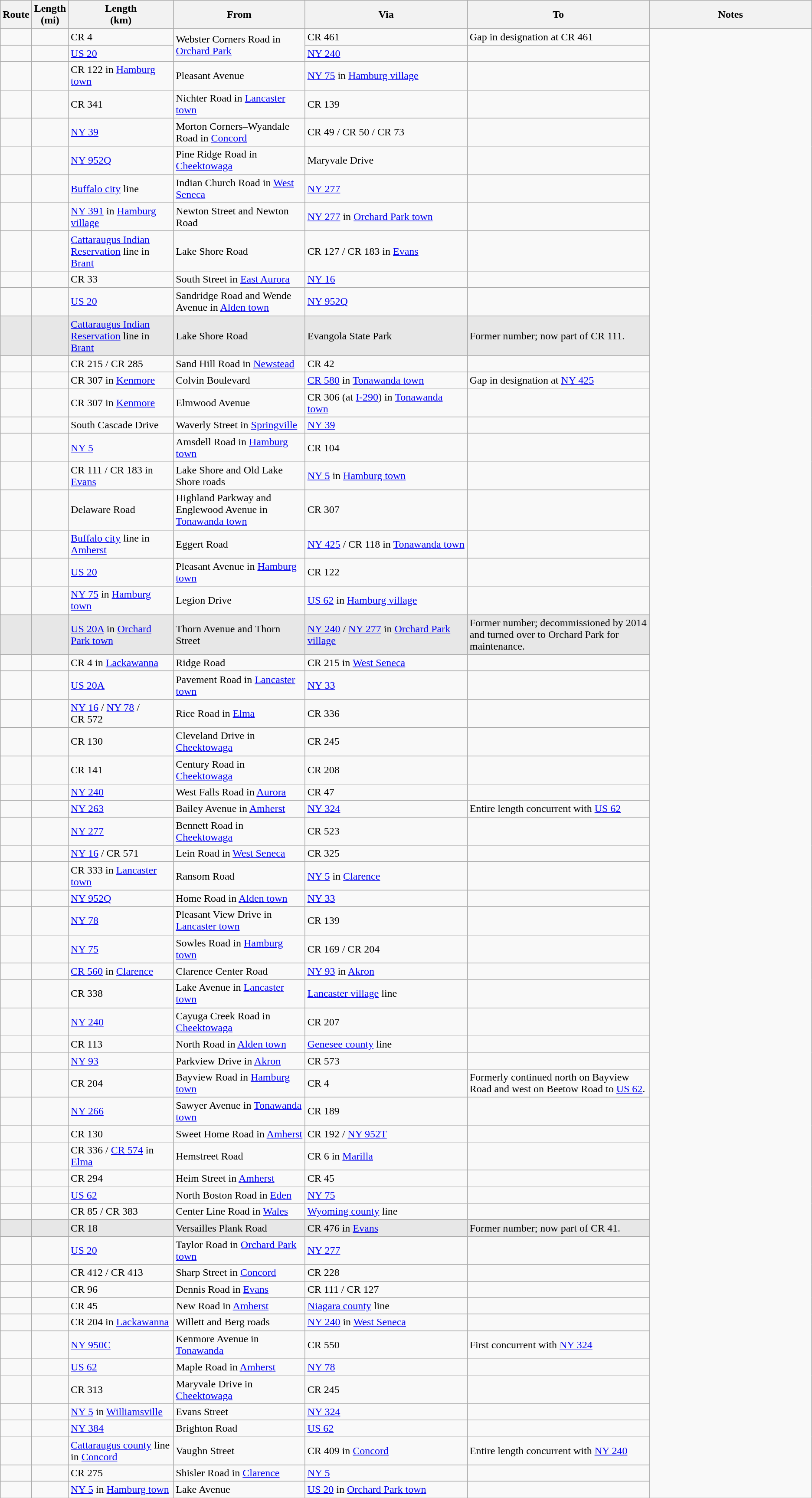<table class="wikitable sortable">
<tr>
<th>Route</th>
<th>Length<br>(mi)</th>
<th>Length<br>(km)</th>
<th class="unsortable">From</th>
<th class="unsortable" width="20%">Via</th>
<th class="unsortable">To</th>
<th class="unsortable" width="20%">Notes</th>
</tr>
<tr>
</tr>
<tr>
<td id="103"></td>
<td></td>
<td>CR 4</td>
<td rowspan=2>Webster Corners Road in <a href='#'>Orchard Park</a></td>
<td>CR 461</td>
<td>Gap in designation at CR 461</td>
</tr>
<tr>
<td id="103"></td>
<td></td>
<td><a href='#'>US 20</a></td>
<td><a href='#'>NY&nbsp;240</a></td>
<td></td>
</tr>
<tr>
<td id="104"></td>
<td></td>
<td>CR 122 in <a href='#'>Hamburg town</a></td>
<td>Pleasant Avenue</td>
<td><a href='#'>NY&nbsp;75</a> in <a href='#'>Hamburg village</a></td>
<td></td>
</tr>
<tr>
<td id="105"></td>
<td></td>
<td>CR 341</td>
<td>Nichter Road in <a href='#'>Lancaster town</a></td>
<td>CR 139</td>
<td></td>
</tr>
<tr>
<td id="106"></td>
<td></td>
<td><a href='#'>NY&nbsp;39</a></td>
<td>Morton Corners–Wyandale Road in <a href='#'>Concord</a></td>
<td>CR 49 / CR 50 / CR 73</td>
<td></td>
</tr>
<tr>
<td id="107"></td>
<td></td>
<td><a href='#'>NY&nbsp;952Q</a></td>
<td>Pine Ridge Road in <a href='#'>Cheektowaga</a></td>
<td>Maryvale Drive</td>
<td></td>
</tr>
<tr>
<td id="109"></td>
<td></td>
<td><a href='#'>Buffalo city</a> line</td>
<td>Indian Church Road in <a href='#'>West Seneca</a></td>
<td><a href='#'>NY&nbsp;277</a></td>
<td></td>
</tr>
<tr>
<td id="110"></td>
<td></td>
<td><a href='#'>NY&nbsp;391</a> in <a href='#'>Hamburg village</a></td>
<td>Newton Street and Newton Road</td>
<td><a href='#'>NY&nbsp;277</a> in <a href='#'>Orchard Park town</a></td>
<td></td>
</tr>
<tr>
<td id="111"></td>
<td></td>
<td><a href='#'>Cattaraugus Indian Reservation</a> line in <a href='#'>Brant</a></td>
<td>Lake Shore Road</td>
<td>CR 127 / CR 183 in <a href='#'>Evans</a></td>
<td></td>
</tr>
<tr>
<td id="112"></td>
<td></td>
<td>CR 33</td>
<td>South Street in <a href='#'>East Aurora</a></td>
<td><a href='#'>NY&nbsp;16</a></td>
<td></td>
</tr>
<tr>
<td id="113"></td>
<td></td>
<td><a href='#'>US 20</a></td>
<td>Sandridge Road and Wende Avenue in <a href='#'>Alden town</a></td>
<td><a href='#'>NY&nbsp;952Q</a></td>
<td></td>
</tr>
<tr style="background-color:#e7e7e7">
<td id="114"></td>
<td></td>
<td><a href='#'>Cattaraugus Indian Reservation</a> line in <a href='#'>Brant</a></td>
<td>Lake Shore Road</td>
<td>Evangola State Park</td>
<td>Former number; now part of CR 111.</td>
</tr>
<tr>
<td id="115"></td>
<td></td>
<td>CR 215 / CR 285</td>
<td>Sand Hill Road in <a href='#'>Newstead</a></td>
<td>CR 42</td>
<td></td>
</tr>
<tr>
<td id="118"></td>
<td></td>
<td>CR 307 in <a href='#'>Kenmore</a></td>
<td>Colvin Boulevard</td>
<td><a href='#'>CR 580</a> in <a href='#'>Tonawanda town</a></td>
<td>Gap in designation at <a href='#'>NY&nbsp;425</a></td>
</tr>
<tr>
<td id="119"></td>
<td></td>
<td>CR 307 in <a href='#'>Kenmore</a></td>
<td>Elmwood Avenue</td>
<td>CR 306 (at <a href='#'>I-290</a>) in <a href='#'>Tonawanda town</a></td>
<td></td>
</tr>
<tr>
<td id="121"></td>
<td></td>
<td>South Cascade Drive</td>
<td>Waverly Street in <a href='#'>Springville</a></td>
<td><a href='#'>NY&nbsp;39</a></td>
<td></td>
</tr>
<tr>
<td id="122"></td>
<td></td>
<td><a href='#'>NY&nbsp;5</a></td>
<td>Amsdell Road in <a href='#'>Hamburg town</a></td>
<td>CR 104</td>
<td></td>
</tr>
<tr>
<td id="127"></td>
<td></td>
<td>CR 111 / CR 183 in <a href='#'>Evans</a></td>
<td>Lake Shore and Old Lake Shore roads</td>
<td><a href='#'>NY&nbsp;5</a> in <a href='#'>Hamburg town</a></td>
<td></td>
</tr>
<tr>
<td id="129"></td>
<td></td>
<td>Delaware Road</td>
<td>Highland Parkway and Englewood Avenue in <a href='#'>Tonawanda town</a></td>
<td>CR 307</td>
<td></td>
</tr>
<tr>
<td id="130"></td>
<td></td>
<td><a href='#'>Buffalo city</a> line in <a href='#'>Amherst</a></td>
<td>Eggert Road</td>
<td><a href='#'>NY&nbsp;425</a> / CR 118 in <a href='#'>Tonawanda town</a></td>
<td></td>
</tr>
<tr>
<td id="133"></td>
<td></td>
<td><a href='#'>US 20</a></td>
<td>Pleasant Avenue in <a href='#'>Hamburg town</a></td>
<td>CR 122</td>
<td></td>
</tr>
<tr>
<td id="134"></td>
<td></td>
<td><a href='#'>NY&nbsp;75</a> in <a href='#'>Hamburg town</a></td>
<td>Legion Drive</td>
<td><a href='#'>US 62</a> in <a href='#'>Hamburg village</a></td>
<td></td>
</tr>
<tr style="background-color:#e7e7e7">
<td id="136"></td>
<td></td>
<td><a href='#'>US 20A</a> in <a href='#'>Orchard Park town</a></td>
<td>Thorn Avenue and Thorn Street</td>
<td><a href='#'>NY&nbsp;240</a> / <a href='#'>NY&nbsp;277</a> in <a href='#'>Orchard Park village</a></td>
<td>Former number; decommissioned by 2014 and turned over to Orchard Park for maintenance.</td>
</tr>
<tr>
<td id="137"></td>
<td></td>
<td>CR 4 in <a href='#'>Lackawanna</a></td>
<td>Ridge Road</td>
<td>CR 215 in <a href='#'>West Seneca</a></td>
<td></td>
</tr>
<tr>
<td id="139"></td>
<td></td>
<td><a href='#'>US 20A</a></td>
<td>Pavement Road in <a href='#'>Lancaster town</a></td>
<td><a href='#'>NY&nbsp;33</a></td>
<td></td>
</tr>
<tr>
<td id="140"></td>
<td></td>
<td><a href='#'>NY&nbsp;16</a> / <a href='#'>NY&nbsp;78</a> / CR 572</td>
<td>Rice Road in <a href='#'>Elma</a></td>
<td>CR 336</td>
<td></td>
</tr>
<tr>
<td id="141"></td>
<td></td>
<td>CR 130</td>
<td>Cleveland Drive in <a href='#'>Cheektowaga</a></td>
<td>CR 245</td>
<td></td>
</tr>
<tr>
<td id="142"></td>
<td></td>
<td>CR 141</td>
<td>Century Road in <a href='#'>Cheektowaga</a></td>
<td>CR 208</td>
<td></td>
</tr>
<tr>
<td id="144"></td>
<td></td>
<td><a href='#'>NY&nbsp;240</a></td>
<td>West Falls Road in <a href='#'>Aurora</a></td>
<td>CR 47</td>
<td></td>
</tr>
<tr>
<td id="152"></td>
<td></td>
<td><a href='#'>NY&nbsp;263</a></td>
<td>Bailey Avenue in <a href='#'>Amherst</a></td>
<td><a href='#'>NY&nbsp;324</a></td>
<td>Entire length concurrent with <a href='#'>US 62</a></td>
</tr>
<tr>
<td id="153"></td>
<td></td>
<td><a href='#'>NY&nbsp;277</a></td>
<td>Bennett Road in <a href='#'>Cheektowaga</a></td>
<td>CR 523</td>
<td></td>
</tr>
<tr>
<td id="154"></td>
<td></td>
<td><a href='#'>NY&nbsp;16</a> / CR 571</td>
<td>Lein Road in <a href='#'>West Seneca</a></td>
<td>CR 325</td>
<td></td>
</tr>
<tr>
<td id="155"></td>
<td></td>
<td>CR 333 in <a href='#'>Lancaster town</a></td>
<td>Ransom Road</td>
<td><a href='#'>NY&nbsp;5</a> in <a href='#'>Clarence</a></td>
<td></td>
</tr>
<tr>
<td id="157"></td>
<td></td>
<td><a href='#'>NY&nbsp;952Q</a></td>
<td>Home Road in <a href='#'>Alden town</a></td>
<td><a href='#'>NY&nbsp;33</a></td>
<td></td>
</tr>
<tr>
<td id="161"></td>
<td></td>
<td><a href='#'>NY&nbsp;78</a></td>
<td>Pleasant View Drive in <a href='#'>Lancaster town</a></td>
<td>CR 139</td>
<td></td>
</tr>
<tr>
<td id="162"></td>
<td></td>
<td><a href='#'>NY&nbsp;75</a></td>
<td>Sowles Road in <a href='#'>Hamburg town</a></td>
<td>CR 169 / CR 204</td>
<td></td>
</tr>
<tr>
<td id="163"></td>
<td></td>
<td><a href='#'>CR 560</a> in <a href='#'>Clarence</a></td>
<td>Clarence Center Road</td>
<td><a href='#'>NY&nbsp;93</a> in <a href='#'>Akron</a></td>
<td></td>
</tr>
<tr>
<td id="164"></td>
<td></td>
<td>CR 338</td>
<td>Lake Avenue in <a href='#'>Lancaster town</a></td>
<td><a href='#'>Lancaster village</a> line</td>
<td></td>
</tr>
<tr>
<td id="165"></td>
<td></td>
<td><a href='#'>NY&nbsp;240</a></td>
<td>Cayuga Creek Road in <a href='#'>Cheektowaga</a></td>
<td>CR 207</td>
<td></td>
</tr>
<tr>
<td id="166"></td>
<td></td>
<td>CR 113</td>
<td>North Road in <a href='#'>Alden town</a></td>
<td><a href='#'>Genesee county</a> line</td>
<td></td>
</tr>
<tr>
<td id="167"></td>
<td></td>
<td><a href='#'>NY&nbsp;93</a></td>
<td>Parkview Drive in <a href='#'>Akron</a></td>
<td>CR 573</td>
<td></td>
</tr>
<tr>
<td id="169"></td>
<td></td>
<td>CR 204</td>
<td>Bayview Road in <a href='#'>Hamburg town</a></td>
<td>CR 4</td>
<td>Formerly continued north on Bayview Road and west on Beetow Road to <a href='#'>US 62</a>.</td>
</tr>
<tr>
<td id="170"></td>
<td></td>
<td><a href='#'>NY&nbsp;266</a></td>
<td>Sawyer Avenue in <a href='#'>Tonawanda town</a></td>
<td>CR 189</td>
<td></td>
</tr>
<tr>
<td id="171"></td>
<td></td>
<td>CR 130</td>
<td>Sweet Home Road in <a href='#'>Amherst</a></td>
<td>CR 192 / <a href='#'>NY&nbsp;952T</a></td>
<td></td>
</tr>
<tr>
<td id="172"></td>
<td></td>
<td>CR 336 / <a href='#'>CR 574</a> in <a href='#'>Elma</a></td>
<td>Hemstreet Road</td>
<td>CR 6 in <a href='#'>Marilla</a></td>
<td></td>
</tr>
<tr>
<td id="173"></td>
<td></td>
<td>CR 294</td>
<td>Heim Street in <a href='#'>Amherst</a></td>
<td>CR 45</td>
<td></td>
</tr>
<tr>
<td id="174"></td>
<td></td>
<td><a href='#'>US 62</a></td>
<td>North Boston Road in <a href='#'>Eden</a></td>
<td><a href='#'>NY&nbsp;75</a></td>
<td></td>
</tr>
<tr>
<td id="175"></td>
<td></td>
<td>CR 85 / CR 383</td>
<td>Center Line Road in <a href='#'>Wales</a></td>
<td><a href='#'>Wyoming county</a> line</td>
<td></td>
</tr>
<tr style="background-color:#e7e7e7">
<td id="176"></td>
<td></td>
<td>CR 18</td>
<td>Versailles Plank Road</td>
<td>CR 476 in <a href='#'>Evans</a></td>
<td>Former number; now part of CR 41.</td>
</tr>
<tr>
<td id="177"></td>
<td></td>
<td><a href='#'>US 20</a></td>
<td>Taylor Road in <a href='#'>Orchard Park town</a></td>
<td><a href='#'>NY&nbsp;277</a></td>
<td></td>
</tr>
<tr>
<td id="181"></td>
<td></td>
<td>CR 412 / CR 413</td>
<td>Sharp Street in <a href='#'>Concord</a></td>
<td>CR 228</td>
<td></td>
</tr>
<tr>
<td id="183"></td>
<td></td>
<td>CR 96</td>
<td>Dennis Road in <a href='#'>Evans</a></td>
<td>CR 111 / CR 127</td>
<td></td>
</tr>
<tr>
<td id="186"></td>
<td></td>
<td>CR 45</td>
<td>New Road in <a href='#'>Amherst</a></td>
<td><a href='#'>Niagara county</a> line</td>
<td></td>
</tr>
<tr>
<td id="187"></td>
<td></td>
<td>CR 204 in <a href='#'>Lackawanna</a></td>
<td>Willett and Berg roads</td>
<td><a href='#'>NY&nbsp;240</a> in <a href='#'>West Seneca</a></td>
<td></td>
</tr>
<tr>
<td id="189"></td>
<td></td>
<td><a href='#'>NY&nbsp;950C</a></td>
<td>Kenmore Avenue in <a href='#'>Tonawanda</a></td>
<td>CR 550</td>
<td>First  concurrent with <a href='#'>NY&nbsp;324</a></td>
</tr>
<tr>
<td id="192"></td>
<td></td>
<td><a href='#'>US 62</a></td>
<td>Maple Road in <a href='#'>Amherst</a></td>
<td><a href='#'>NY&nbsp;78</a></td>
<td></td>
</tr>
<tr>
<td id="194"></td>
<td></td>
<td>CR 313</td>
<td>Maryvale Drive in <a href='#'>Cheektowaga</a></td>
<td>CR 245</td>
<td></td>
</tr>
<tr>
<td id="195"></td>
<td></td>
<td><a href='#'>NY&nbsp;5</a> in <a href='#'>Williamsville</a></td>
<td>Evans Street</td>
<td><a href='#'>NY&nbsp;324</a></td>
<td></td>
</tr>
<tr>
<td id="196"></td>
<td></td>
<td><a href='#'>NY&nbsp;384</a></td>
<td>Brighton Road</td>
<td><a href='#'>US 62</a></td>
<td></td>
</tr>
<tr>
<td id="198"></td>
<td></td>
<td><a href='#'>Cattaraugus county</a> line in <a href='#'>Concord</a></td>
<td>Vaughn Street</td>
<td>CR 409 in <a href='#'>Concord</a></td>
<td>Entire length concurrent with <a href='#'>NY&nbsp;240</a></td>
</tr>
<tr>
<td id="199"></td>
<td></td>
<td>CR 275</td>
<td>Shisler Road in <a href='#'>Clarence</a></td>
<td><a href='#'>NY&nbsp;5</a></td>
<td></td>
</tr>
<tr>
<td id="200"></td>
<td></td>
<td><a href='#'>NY&nbsp;5</a> in <a href='#'>Hamburg town</a></td>
<td>Lake Avenue</td>
<td><a href='#'>US 20</a> in <a href='#'>Orchard Park town</a></td>
<td></td>
</tr>
</table>
